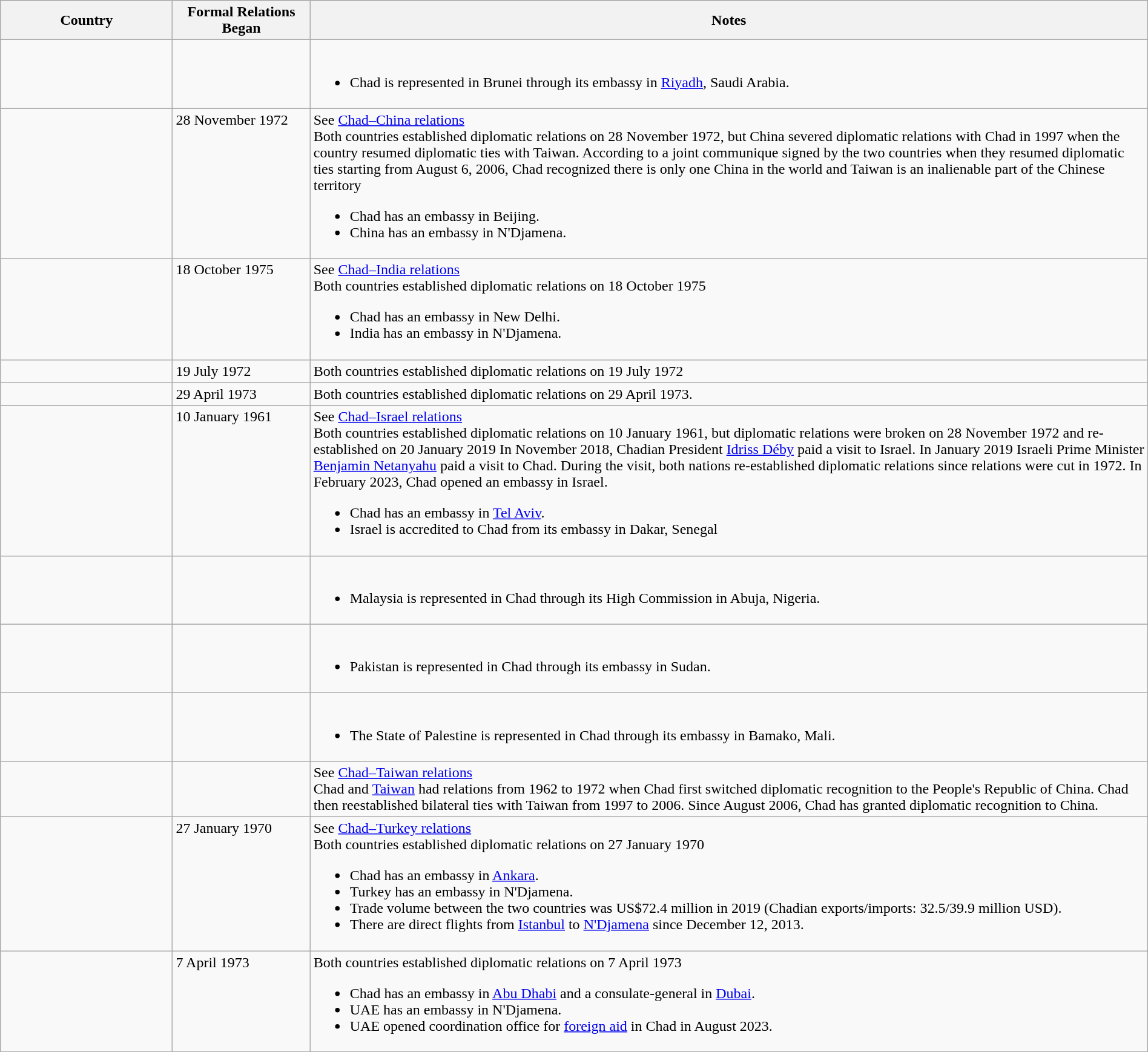<table class="wikitable sortable" style="width:100%; margin:auto;">
<tr>
<th style="width:15%;">Country</th>
<th style="width:12%;">Formal Relations Began</th>
<th>Notes</th>
</tr>
<tr>
<td></td>
<td></td>
<td><br><ul><li>Chad is represented in Brunei through its embassy in <a href='#'>Riyadh</a>, Saudi Arabia.</li></ul></td>
</tr>
<tr valign="top">
<td></td>
<td>28 November 1972</td>
<td>See <a href='#'>Chad–China relations</a><br>Both countries established diplomatic relations on 28 November 1972, but China severed diplomatic relations with Chad in 1997 when the country resumed diplomatic ties with Taiwan. According to a joint communique signed by the two countries when they resumed diplomatic ties starting from August 6, 2006, Chad recognized there is only one China in the world and Taiwan is an inalienable part of the Chinese territory<ul><li>Chad has an embassy in Beijing.</li><li>China has an embassy in N'Djamena.</li></ul></td>
</tr>
<tr valign="top">
<td></td>
<td>18 October 1975</td>
<td>See <a href='#'>Chad–India relations</a><br>Both countries established diplomatic relations on 18 October 1975<ul><li>Chad has an embassy in New Delhi.</li><li>India has an embassy in N'Djamena.</li></ul></td>
</tr>
<tr>
<td></td>
<td>19 July 1972</td>
<td>Both countries established diplomatic relations on 19 July 1972</td>
</tr>
<tr>
<td></td>
<td>29 April 1973</td>
<td>Both countries established diplomatic relations on 29 April 1973.</td>
</tr>
<tr valign="top">
<td></td>
<td>10 January 1961</td>
<td>See <a href='#'>Chad–Israel relations</a><br>Both countries established diplomatic relations on 10 January 1961, but diplomatic relations were broken on 28 November 1972 and re-established on 20 January 2019
In November 2018, Chadian President <a href='#'>Idriss Déby</a> paid a visit to Israel. In January 2019 Israeli Prime Minister <a href='#'>Benjamin Netanyahu</a> paid a visit to Chad. During the visit, both nations re-established diplomatic relations since relations were cut in 1972. In February 2023, Chad opened an embassy in Israel.<ul><li>Chad has an embassy in <a href='#'>Tel Aviv</a>.</li><li>Israel is accredited to Chad from its embassy in Dakar, Senegal</li></ul></td>
</tr>
<tr>
<td></td>
<td></td>
<td><br><ul><li>Malaysia is represented in Chad through its High Commission in Abuja, Nigeria.</li></ul></td>
</tr>
<tr>
<td></td>
<td></td>
<td><br><ul><li>Pakistan is represented in Chad through its embassy in Sudan.</li></ul></td>
</tr>
<tr>
<td></td>
<td></td>
<td><br><ul><li>The State of Palestine is represented in Chad through its embassy in Bamako, Mali.</li></ul></td>
</tr>
<tr valign="top">
<td></td>
<td></td>
<td>See <a href='#'>Chad–Taiwan relations</a><br>Chad and <a href='#'>Taiwan</a> had relations from 1962 to 1972 when Chad first switched diplomatic recognition to the People's Republic of China. Chad then reestablished bilateral ties with Taiwan from 1997 to 2006. Since August 2006, Chad has granted diplomatic recognition to China.</td>
</tr>
<tr valign="top">
<td></td>
<td>27 January 1970</td>
<td>See <a href='#'>Chad–Turkey relations</a><br>Both countries established diplomatic relations on 27 January 1970<ul><li>Chad has an embassy in <a href='#'>Ankara</a>.</li><li>Turkey has an embassy in N'Djamena.</li><li>Trade volume between the two countries was US$72.4 million in 2019 (Chadian exports/imports: 32.5/39.9 million USD).</li><li>There are direct flights from <a href='#'>Istanbul</a> to <a href='#'>N'Djamena</a> since December 12, 2013.</li></ul></td>
</tr>
<tr valign="top">
<td></td>
<td>7 April 1973</td>
<td>Both countries established diplomatic relations on 7 April 1973<br><ul><li>Chad has an embassy in <a href='#'>Abu Dhabi</a> and a consulate-general in <a href='#'>Dubai</a>.</li><li>UAE has an embassy in N'Djamena.</li><li>UAE opened coordination office for <a href='#'>foreign aid</a> in Chad in August 2023.</li></ul></td>
</tr>
</table>
